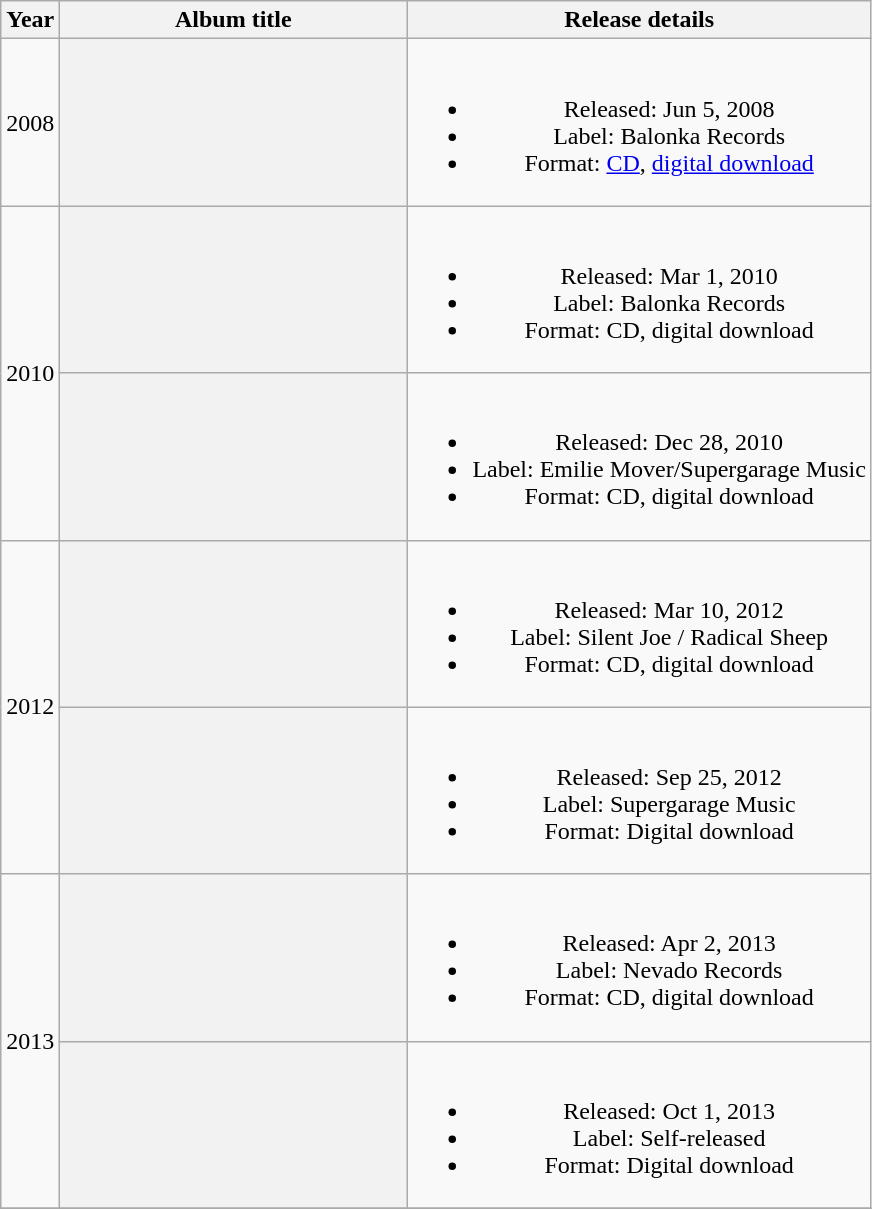<table class="wikitable plainrowheaders" style="text-align:center;">
<tr>
<th>Year</th>
<th scope="col" rowspan="1" style="width:14em;">Album title</th>
<th scope="col" rowspan="1">Release details</th>
</tr>
<tr>
<td>2008</td>
<th></th>
<td><br><ul><li>Released: Jun 5, 2008</li><li>Label: Balonka Records</li><li>Format: <a href='#'>CD</a>, <a href='#'>digital download</a></li></ul></td>
</tr>
<tr>
<td rowspan="2">2010</td>
<th></th>
<td><br><ul><li>Released: Mar 1, 2010</li><li>Label: Balonka Records</li><li>Format: CD, digital download</li></ul></td>
</tr>
<tr>
<th></th>
<td><br><ul><li>Released: Dec 28, 2010</li><li>Label: Emilie Mover/Supergarage Music</li><li>Format: CD, digital download</li></ul></td>
</tr>
<tr>
<td rowspan="2">2012</td>
<th></th>
<td><br><ul><li>Released: Mar 10, 2012</li><li>Label: Silent Joe / Radical Sheep</li><li>Format: CD, digital download</li></ul></td>
</tr>
<tr>
<th></th>
<td><br><ul><li>Released: Sep 25, 2012</li><li>Label: Supergarage Music</li><li>Format: Digital download</li></ul></td>
</tr>
<tr>
<td rowspan="2">2013</td>
<th></th>
<td><br><ul><li>Released: Apr 2, 2013</li><li>Label: Nevado Records</li><li>Format: CD, digital download</li></ul></td>
</tr>
<tr>
<th></th>
<td><br><ul><li>Released: Oct 1, 2013</li><li>Label: Self-released</li><li>Format: Digital download</li></ul></td>
</tr>
<tr>
</tr>
</table>
